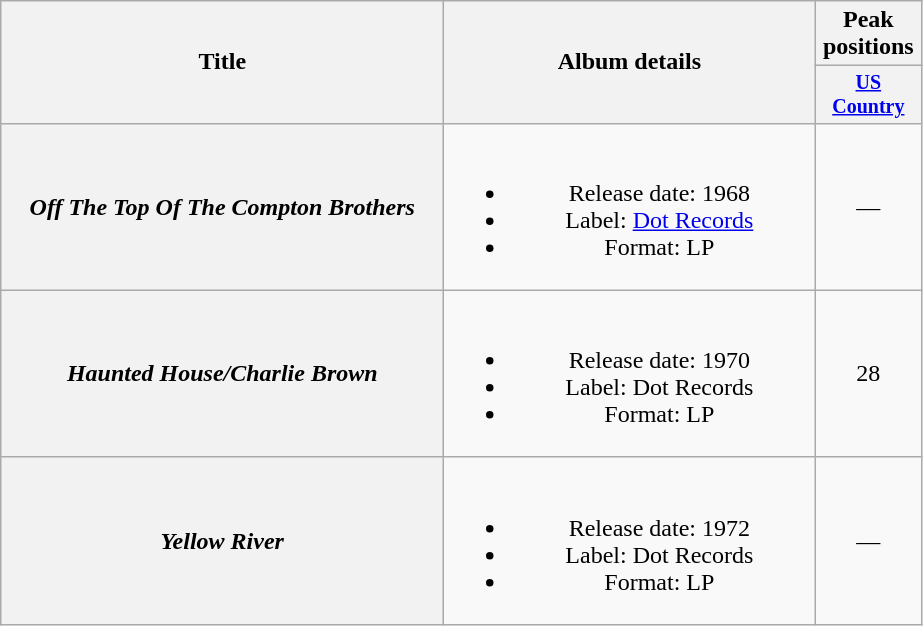<table class="wikitable plainrowheaders" style="text-align:center;">
<tr>
<th rowspan="2" style="width:18em;">Title</th>
<th rowspan="2" style="width:15em;">Album details</th>
<th colspan="1">Peak positions</th>
</tr>
<tr style="font-size:smaller;">
<th width="65"><a href='#'>US Country</a></th>
</tr>
<tr>
<th scope="row"><em>Off The Top Of The Compton Brothers</em></th>
<td><br><ul><li>Release date: 1968</li><li>Label: <a href='#'>Dot Records</a></li><li>Format: LP</li></ul></td>
<td>—</td>
</tr>
<tr>
<th scope="row"><em>Haunted House/Charlie Brown</em></th>
<td><br><ul><li>Release date: 1970</li><li>Label: Dot Records</li><li>Format: LP</li></ul></td>
<td>28</td>
</tr>
<tr>
<th scope="row"><em>Yellow River</em></th>
<td><br><ul><li>Release date: 1972</li><li>Label: Dot Records</li><li>Format: LP</li></ul></td>
<td>—</td>
</tr>
</table>
